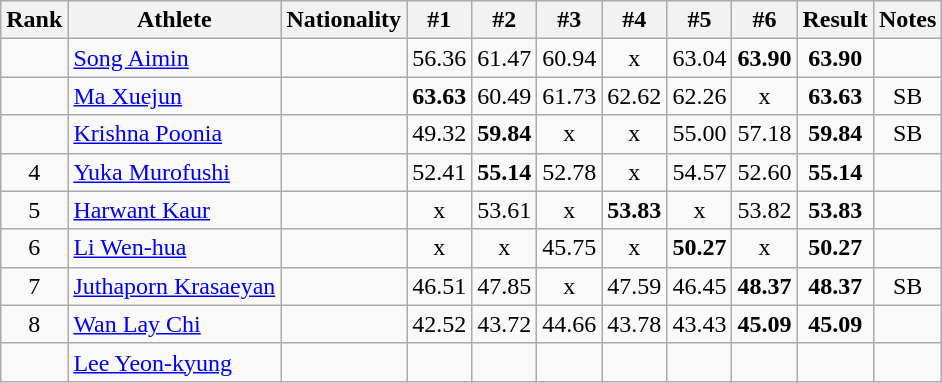<table class="wikitable sortable" style="text-align:center">
<tr>
<th>Rank</th>
<th>Athlete</th>
<th>Nationality</th>
<th>#1</th>
<th>#2</th>
<th>#3</th>
<th>#4</th>
<th>#5</th>
<th>#6</th>
<th>Result</th>
<th>Notes</th>
</tr>
<tr>
<td></td>
<td align="left"><a href='#'>Song Aimin</a></td>
<td align=left></td>
<td>56.36</td>
<td>61.47</td>
<td>60.94</td>
<td>x</td>
<td>63.04</td>
<td><strong>63.90</strong></td>
<td><strong>63.90</strong></td>
<td></td>
</tr>
<tr>
<td></td>
<td align="left"><a href='#'>Ma Xuejun</a></td>
<td align=left></td>
<td><strong>63.63</strong></td>
<td>60.49</td>
<td>61.73</td>
<td>62.62</td>
<td>62.26</td>
<td>x</td>
<td><strong>63.63</strong></td>
<td>SB</td>
</tr>
<tr>
<td></td>
<td align="left"><a href='#'>Krishna Poonia</a></td>
<td align=left></td>
<td>49.32</td>
<td><strong>59.84</strong></td>
<td>x</td>
<td>x</td>
<td>55.00</td>
<td>57.18</td>
<td><strong>59.84</strong></td>
<td>SB</td>
</tr>
<tr>
<td>4</td>
<td align="left"><a href='#'>Yuka Murofushi</a></td>
<td align=left></td>
<td>52.41</td>
<td><strong>55.14</strong></td>
<td>52.78</td>
<td>x</td>
<td>54.57</td>
<td>52.60</td>
<td><strong>55.14</strong></td>
<td></td>
</tr>
<tr>
<td>5</td>
<td align="left"><a href='#'>Harwant Kaur</a></td>
<td align=left></td>
<td>x</td>
<td>53.61</td>
<td>x</td>
<td><strong>53.83</strong></td>
<td>x</td>
<td>53.82</td>
<td><strong>53.83</strong></td>
<td></td>
</tr>
<tr>
<td>6</td>
<td align="left"><a href='#'>Li Wen-hua</a></td>
<td align=left></td>
<td>x</td>
<td>x</td>
<td>45.75</td>
<td>x</td>
<td><strong>50.27</strong></td>
<td>x</td>
<td><strong>50.27</strong></td>
<td></td>
</tr>
<tr>
<td>7</td>
<td align="left"><a href='#'>Juthaporn Krasaeyan</a></td>
<td align=left></td>
<td>46.51</td>
<td>47.85</td>
<td>x</td>
<td>47.59</td>
<td>46.45</td>
<td><strong>48.37</strong></td>
<td><strong>48.37</strong></td>
<td>SB</td>
</tr>
<tr>
<td>8</td>
<td align="left"><a href='#'>Wan Lay Chi</a></td>
<td align=left></td>
<td>42.52</td>
<td>43.72</td>
<td>44.66</td>
<td>43.78</td>
<td>43.43</td>
<td><strong>45.09</strong></td>
<td><strong>45.09</strong></td>
<td></td>
</tr>
<tr>
<td></td>
<td align="left"><a href='#'>Lee Yeon-kyung</a></td>
<td align=left></td>
<td></td>
<td></td>
<td></td>
<td></td>
<td></td>
<td></td>
<td><strong></strong></td>
<td></td>
</tr>
</table>
